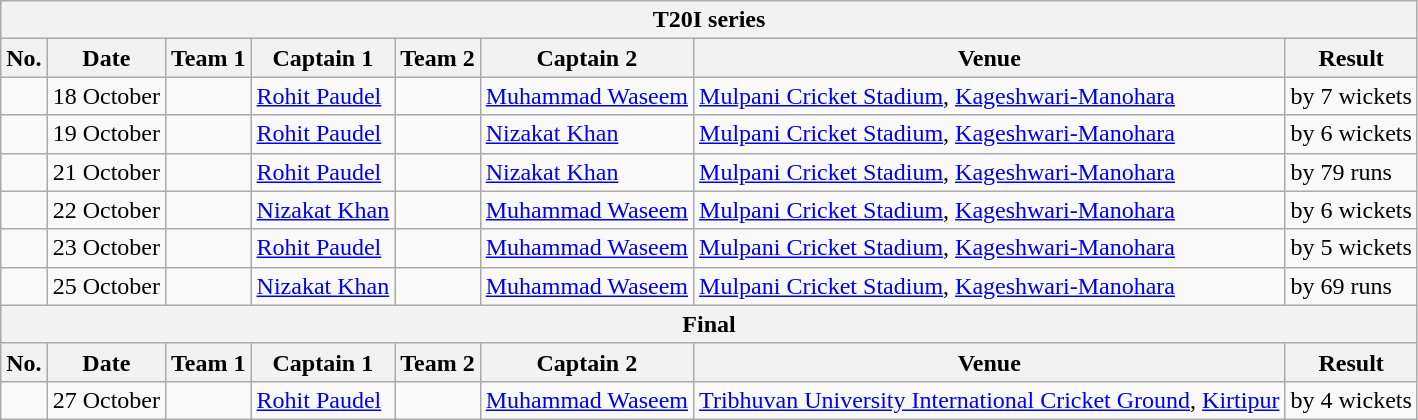<table class="wikitable">
<tr>
<th colspan="9">T20I series</th>
</tr>
<tr>
<th>No.</th>
<th>Date</th>
<th>Team 1</th>
<th>Captain 1</th>
<th>Team 2</th>
<th>Captain 2</th>
<th>Venue</th>
<th>Result</th>
</tr>
<tr>
<td></td>
<td>18 October</td>
<td></td>
<td><a href='#'>Rohit Paudel</a></td>
<td></td>
<td><a href='#'>Muhammad Waseem</a></td>
<td><a href='#'>Mulpani Cricket Stadium</a>, <a href='#'>Kageshwari-Manohara</a></td>
<td> by 7 wickets</td>
</tr>
<tr>
<td></td>
<td>19 October</td>
<td></td>
<td><a href='#'>Rohit Paudel</a></td>
<td></td>
<td><a href='#'>Nizakat Khan</a></td>
<td><a href='#'>Mulpani Cricket Stadium</a>, <a href='#'>Kageshwari-Manohara</a></td>
<td> by 6 wickets</td>
</tr>
<tr>
<td></td>
<td>21 October</td>
<td></td>
<td><a href='#'>Rohit Paudel</a></td>
<td></td>
<td><a href='#'>Nizakat Khan</a></td>
<td><a href='#'>Mulpani Cricket Stadium</a>, <a href='#'>Kageshwari-Manohara</a></td>
<td> by 79 runs</td>
</tr>
<tr>
<td></td>
<td>22 October</td>
<td></td>
<td><a href='#'>Nizakat Khan</a></td>
<td></td>
<td><a href='#'>Muhammad Waseem</a></td>
<td><a href='#'>Mulpani Cricket Stadium</a>, <a href='#'>Kageshwari-Manohara</a></td>
<td> by 6 wickets</td>
</tr>
<tr>
<td></td>
<td>23 October</td>
<td></td>
<td><a href='#'>Rohit Paudel</a></td>
<td></td>
<td><a href='#'>Muhammad Waseem</a></td>
<td><a href='#'>Mulpani Cricket Stadium</a>, <a href='#'>Kageshwari-Manohara</a></td>
<td> by 5 wickets</td>
</tr>
<tr>
<td></td>
<td>25 October</td>
<td></td>
<td><a href='#'>Nizakat Khan</a></td>
<td></td>
<td><a href='#'>Muhammad Waseem</a></td>
<td><a href='#'>Mulpani Cricket Stadium</a>, <a href='#'>Kageshwari-Manohara</a></td>
<td> by 69 runs</td>
</tr>
<tr>
<th colspan="8">Final</th>
</tr>
<tr>
<th>No.</th>
<th>Date</th>
<th>Team 1</th>
<th>Captain 1</th>
<th>Team 2</th>
<th>Captain 2</th>
<th>Venue</th>
<th>Result</th>
</tr>
<tr>
<td></td>
<td>27 October</td>
<td></td>
<td><a href='#'>Rohit Paudel</a></td>
<td></td>
<td><a href='#'>Muhammad Waseem</a></td>
<td><a href='#'>Tribhuvan University International Cricket Ground</a>, <a href='#'>Kirtipur</a></td>
<td> by 4 wickets</td>
</tr>
</table>
